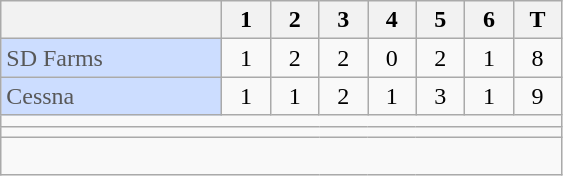<table class="wikitable" style="text-align:center">
<tr>
<th width=140px></th>
<th width=25px>1</th>
<th width=25px>2</th>
<th width=25px>3</th>
<th width=25px>4</th>
<th width=25px>5</th>
<th width=25px>6</th>
<th width=25px>T</th>
</tr>
<tr>
<td style="background-color: #CDF; color: #585858"; align=left>SD Farms</td>
<td>1</td>
<td>2</td>
<td>2</td>
<td>0</td>
<td>2</td>
<td>1</td>
<td>8</td>
</tr>
<tr>
<td style="background-color: #CDF; color: #585858"; align=left>Cessna</td>
<td>1</td>
<td>1</td>
<td>2</td>
<td>1</td>
<td>3</td>
<td>1</td>
<td>9</td>
</tr>
<tr>
<td colspan="8"; align=left></td>
</tr>
<tr>
<td colspan="8"; align=left></td>
</tr>
<tr>
<td colspan="8"; align=left> </td>
</tr>
</table>
